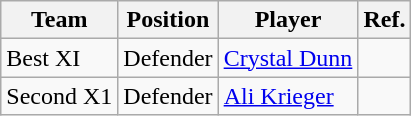<table class="wikitable">
<tr>
<th>Team</th>
<th>Position</th>
<th>Player</th>
<th>Ref.</th>
</tr>
<tr>
<td>Best XI</td>
<td>Defender</td>
<td> <a href='#'>Crystal Dunn</a></td>
<td></td>
</tr>
<tr>
<td>Second X1</td>
<td>Defender</td>
<td> <a href='#'>Ali Krieger</a></td>
<td></td>
</tr>
</table>
